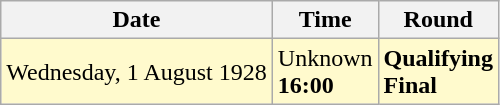<table class="wikitable">
<tr>
<th>Date</th>
<th>Time</th>
<th>Round</th>
</tr>
<tr style=background:lemonchiffon>
<td>Wednesday, 1 August 1928</td>
<td>Unknown <br> <strong>16:00</strong></td>
<td><strong>Qualifying</strong><br><strong>Final</strong></td>
</tr>
</table>
